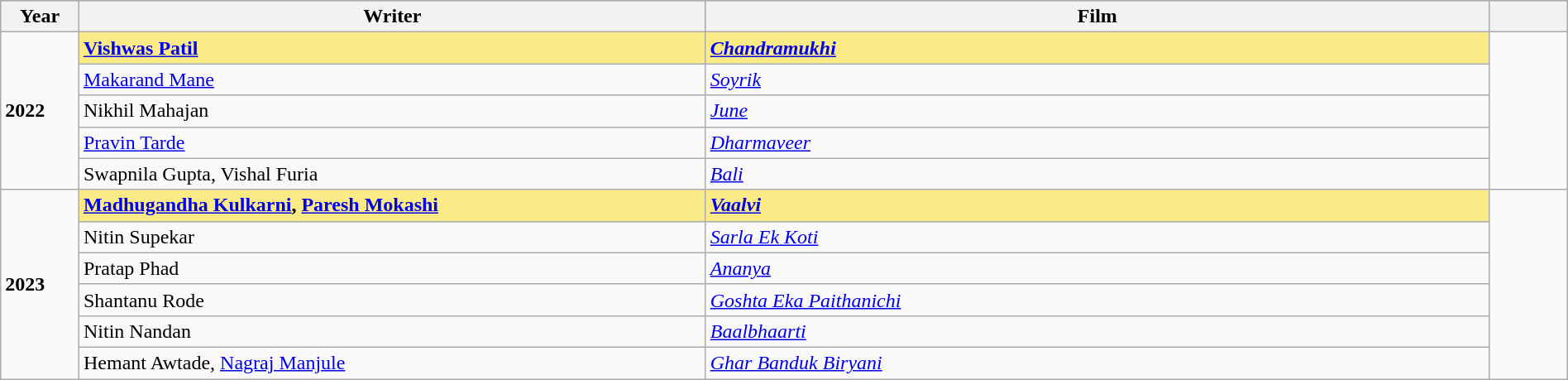<table class="wikitable" style="width:100%">
<tr bgcolor="#bebebe">
<th width="5%">Year</th>
<th width="40%">Writer</th>
<th width="50%">Film</th>
<th width="5%"></th>
</tr>
<tr>
<td rowspan="5"><strong>2022</strong></td>
<td style="background:#FAEB86"><strong><a href='#'>Vishwas Patil</a></strong></td>
<td style="background:#FAEB86"><strong><em><a href='#'>Chandramukhi</a></em></strong></td>
<td rowspan="5"></td>
</tr>
<tr>
<td><a href='#'>Makarand Mane</a></td>
<td><em><a href='#'>Soyrik</a></em></td>
</tr>
<tr>
<td>Nikhil Mahajan</td>
<td><em><a href='#'>June</a></em></td>
</tr>
<tr>
<td><a href='#'>Pravin Tarde</a></td>
<td><em><a href='#'>Dharmaveer</a></em></td>
</tr>
<tr>
<td>Swapnila Gupta, Vishal Furia</td>
<td><em><a href='#'>Bali</a></em></td>
</tr>
<tr>
<td rowspan="6"><strong>2023</strong></td>
<td style="background:#FAEB86"><strong><a href='#'>Madhugandha Kulkarni</a>, <a href='#'>Paresh Mokashi</a></strong></td>
<td style="background:#FAEB86"><strong><em><a href='#'>Vaalvi</a></em></strong></td>
<td rowspan="6"></td>
</tr>
<tr>
<td>Nitin Supekar</td>
<td><em><a href='#'>Sarla Ek Koti</a></em></td>
</tr>
<tr>
<td>Pratap Phad</td>
<td><em><a href='#'>Ananya</a></em></td>
</tr>
<tr>
<td>Shantanu Rode</td>
<td><em><a href='#'>Goshta Eka Paithanichi</a></em></td>
</tr>
<tr>
<td>Nitin Nandan</td>
<td><em><a href='#'>Baalbhaarti</a></em></td>
</tr>
<tr>
<td>Hemant Awtade, <a href='#'>Nagraj Manjule</a></td>
<td><em><a href='#'>Ghar Banduk Biryani</a></em></td>
</tr>
</table>
